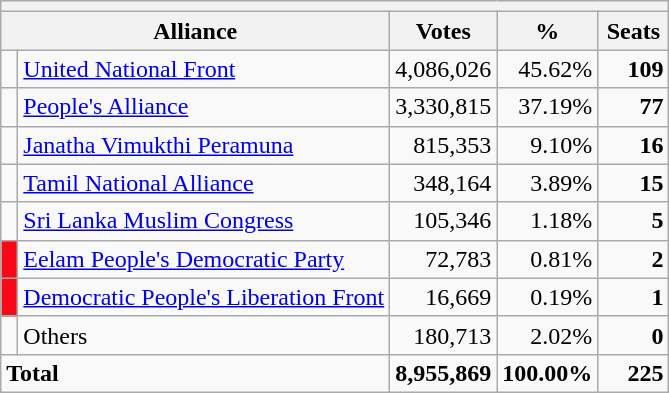<table class="wikitable" border="1" style="text-align:right;">
<tr>
<th colspan="8"></th>
</tr>
<tr>
<th colspan=2>Alliance</th>
<th width="60">Votes</th>
<th width="50">%</th>
<th width="40">Seats</th>
</tr>
<tr>
<td bgcolor=> </td>
<td align=left><a href='#'>United National Front</a></td>
<td>4,086,026</td>
<td>45.62%</td>
<td><strong>109</strong></td>
</tr>
<tr>
<td bgcolor=> </td>
<td align=left><a href='#'>People's Alliance</a></td>
<td>3,330,815</td>
<td>37.19%</td>
<td><strong>77</strong></td>
</tr>
<tr>
<td bgcolor=> </td>
<td align=left><a href='#'>Janatha Vimukthi Peramuna</a></td>
<td>815,353</td>
<td>9.10%</td>
<td><strong>16</strong></td>
</tr>
<tr>
<td bgcolor=> </td>
<td align=left><a href='#'>Tamil National Alliance</a></td>
<td>348,164</td>
<td>3.89%</td>
<td><strong>15</strong></td>
</tr>
<tr>
<td bgcolor=> </td>
<td align=left><a href='#'>Sri Lanka Muslim Congress</a></td>
<td>105,346</td>
<td>1.18%</td>
<td><strong>5</strong></td>
</tr>
<tr>
<td bgcolor=#F90818> </td>
<td align=left><a href='#'>Eelam People's Democratic Party</a></td>
<td>72,783</td>
<td>0.81%</td>
<td><strong>2</strong></td>
</tr>
<tr>
<td bgcolor=#F90818> </td>
<td align=left><a href='#'>Democratic People's Liberation Front</a></td>
<td>16,669</td>
<td>0.19%</td>
<td><strong>1</strong></td>
</tr>
<tr>
<td></td>
<td align=left>Others</td>
<td>180,713</td>
<td>2.02%</td>
<td><strong>0</strong></td>
</tr>
<tr>
<td colspan=2 align=left><strong>Total</strong></td>
<td><strong>8,955,869</strong></td>
<td><strong>100.00%</strong></td>
<td><strong>225</strong></td>
</tr>
</table>
